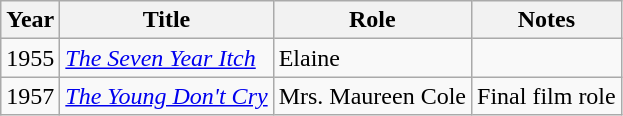<table class="wikitable">
<tr>
<th>Year</th>
<th>Title</th>
<th>Role</th>
<th>Notes</th>
</tr>
<tr>
<td>1955</td>
<td><em><a href='#'>The Seven Year Itch</a></em></td>
<td>Elaine</td>
<td></td>
</tr>
<tr>
<td>1957</td>
<td><em><a href='#'>The Young Don't Cry</a></em></td>
<td>Mrs. Maureen Cole</td>
<td>Final film role</td>
</tr>
</table>
